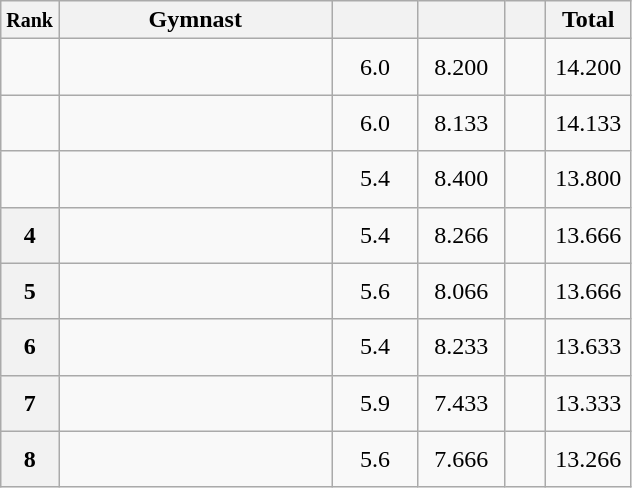<table style="text-align:center;" class="wikitable sortable">
<tr>
<th scope="col" style="width:15px;"><small>Rank</small></th>
<th scope="col" style="width:175px;">Gymnast</th>
<th scope="col" style="width:50px;"><small></small></th>
<th scope="col" style="width:50px;"><small></small></th>
<th scope="col" style="width:20px;"><small></small></th>
<th scope="col" style="width:50px;">Total</th>
</tr>
<tr>
<td scope="row" style="text-align:center"></td>
<td style="height:30px; text-align:left;"></td>
<td>6.0</td>
<td>8.200</td>
<td></td>
<td>14.200</td>
</tr>
<tr>
<td scope="row" style="text-align:center"></td>
<td style="height:30px; text-align:left;"></td>
<td>6.0</td>
<td>8.133</td>
<td></td>
<td>14.133</td>
</tr>
<tr>
<td scope="row" style="text-align:center"></td>
<td style="height:30px; text-align:left;"></td>
<td>5.4</td>
<td>8.400</td>
<td></td>
<td>13.800</td>
</tr>
<tr>
<th scope="row" style="text-align:center">4</th>
<td style="height:30px; text-align:left;"></td>
<td>5.4</td>
<td>8.266</td>
<td></td>
<td>13.666</td>
</tr>
<tr>
<th scope="row" style="text-align:center">5</th>
<td style="height:30px; text-align:left;"></td>
<td>5.6</td>
<td>8.066</td>
<td></td>
<td>13.666</td>
</tr>
<tr>
<th scope="row" style="text-align:center">6</th>
<td style="height:30px; text-align:left;"></td>
<td>5.4</td>
<td>8.233</td>
<td></td>
<td>13.633</td>
</tr>
<tr>
<th scope="row" style="text-align:center">7</th>
<td style="height:30px; text-align:left;"></td>
<td>5.9</td>
<td>7.433</td>
<td></td>
<td>13.333</td>
</tr>
<tr>
<th scope="row" style="text-align:center">8</th>
<td style="height:30px; text-align:left;"></td>
<td>5.6</td>
<td>7.666</td>
<td></td>
<td>13.266</td>
</tr>
</table>
